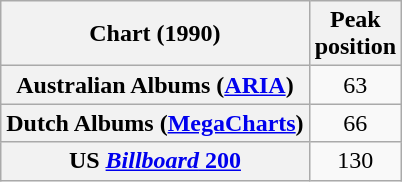<table class="wikitable sortable plainrowheaders">
<tr>
<th>Chart (1990)</th>
<th>Peak<br>position</th>
</tr>
<tr>
<th scope="row">Australian Albums (<a href='#'>ARIA</a>)</th>
<td align="center">63</td>
</tr>
<tr>
<th scope="row">Dutch Albums (<a href='#'>MegaCharts</a>)</th>
<td align="center">66</td>
</tr>
<tr>
<th scope="row">US <a href='#'><em>Billboard</em> 200</a></th>
<td align="center">130</td>
</tr>
</table>
